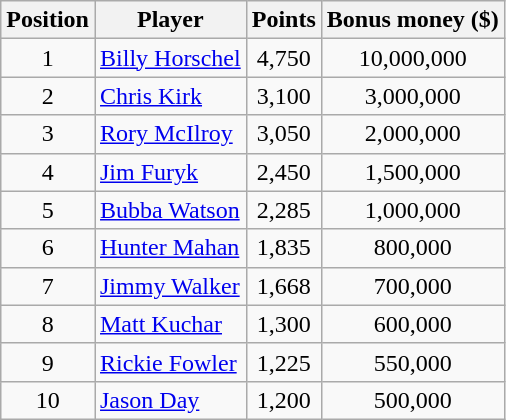<table class="wikitable">
<tr>
<th>Position</th>
<th>Player</th>
<th>Points</th>
<th>Bonus money ($)</th>
</tr>
<tr>
<td align=center>1</td>
<td> <a href='#'>Billy Horschel</a></td>
<td align=center>4,750</td>
<td align=center>10,000,000</td>
</tr>
<tr>
<td align=center>2</td>
<td> <a href='#'>Chris Kirk</a></td>
<td align=center>3,100</td>
<td align=center>3,000,000</td>
</tr>
<tr>
<td align=center>3</td>
<td> <a href='#'>Rory McIlroy</a></td>
<td align=center>3,050</td>
<td align=center>2,000,000</td>
</tr>
<tr>
<td align=center>4</td>
<td> <a href='#'>Jim Furyk</a></td>
<td align=center>2,450</td>
<td align=center>1,500,000</td>
</tr>
<tr>
<td align=center>5</td>
<td> <a href='#'>Bubba Watson</a></td>
<td align=center>2,285</td>
<td align=center>1,000,000</td>
</tr>
<tr>
<td align=center>6</td>
<td> <a href='#'>Hunter Mahan</a></td>
<td align=center>1,835</td>
<td align=center>800,000</td>
</tr>
<tr>
<td align=center>7</td>
<td> <a href='#'>Jimmy Walker</a></td>
<td align=center>1,668</td>
<td align=center>700,000</td>
</tr>
<tr>
<td align=center>8</td>
<td> <a href='#'>Matt Kuchar</a></td>
<td align=center>1,300</td>
<td align=center>600,000</td>
</tr>
<tr>
<td align=center>9</td>
<td> <a href='#'>Rickie Fowler</a></td>
<td align=center>1,225</td>
<td align=center>550,000</td>
</tr>
<tr>
<td align=center>10</td>
<td> <a href='#'>Jason Day</a></td>
<td align=center>1,200</td>
<td align=center>500,000</td>
</tr>
</table>
